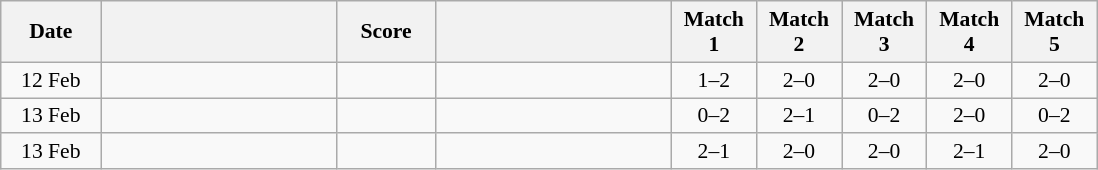<table class="wikitable" style="text-align: center; font-size:90% ">
<tr>
<th width="60">Date</th>
<th align="right" width="150"></th>
<th width="60">Score</th>
<th align="left" width="150"></th>
<th width="50">Match 1</th>
<th width="50">Match 2</th>
<th width="50">Match 3</th>
<th width="50">Match 4</th>
<th width="50">Match 5</th>
</tr>
<tr>
<td>12 Feb</td>
<td align=left><strong></strong></td>
<td align=center></td>
<td align=left></td>
<td>1–2</td>
<td>2–0</td>
<td>2–0</td>
<td>2–0</td>
<td>2–0</td>
</tr>
<tr>
<td>13 Feb</td>
<td align=left></td>
<td align=center></td>
<td align=left><strong></strong></td>
<td>0–2</td>
<td>2–1</td>
<td>0–2</td>
<td>2–0</td>
<td>0–2</td>
</tr>
<tr>
<td>13 Feb</td>
<td align=left><strong></strong></td>
<td align=center></td>
<td align=left></td>
<td>2–1</td>
<td>2–0</td>
<td>2–0</td>
<td>2–1</td>
<td>2–0</td>
</tr>
</table>
